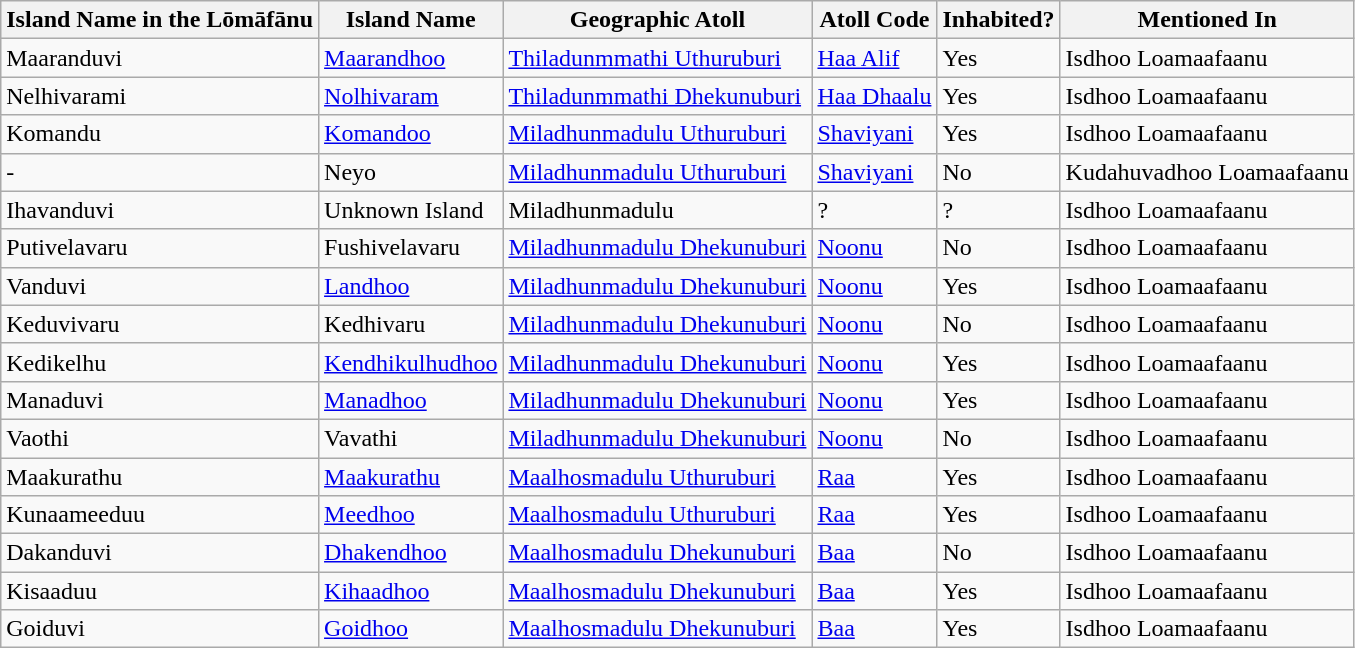<table class="wikitable">
<tr>
<th>Island Name in the Lōmāfānu</th>
<th>Island Name</th>
<th>Geographic Atoll</th>
<th>Atoll Code</th>
<th>Inhabited?</th>
<th>Mentioned In</th>
</tr>
<tr>
<td>Maaranduvi</td>
<td><a href='#'>Maarandhoo</a></td>
<td><a href='#'>Thiladunmmathi Uthuruburi</a></td>
<td><a href='#'>Haa Alif</a></td>
<td>Yes</td>
<td>Isdhoo Loamaafaanu</td>
</tr>
<tr>
<td>Nelhivarami</td>
<td><a href='#'>Nolhivaram</a></td>
<td><a href='#'>Thiladunmmathi Dhekunuburi</a></td>
<td><a href='#'>Haa Dhaalu</a></td>
<td>Yes</td>
<td>Isdhoo Loamaafaanu</td>
</tr>
<tr>
<td>Komandu</td>
<td><a href='#'>Komandoo</a></td>
<td><a href='#'>Miladhunmadulu Uthuruburi</a></td>
<td><a href='#'>Shaviyani</a></td>
<td>Yes</td>
<td>Isdhoo Loamaafaanu</td>
</tr>
<tr>
<td>-</td>
<td>Neyo</td>
<td><a href='#'>Miladhunmadulu Uthuruburi</a></td>
<td><a href='#'>Shaviyani</a></td>
<td>No</td>
<td>Kudahuvadhoo Loamaafaanu</td>
</tr>
<tr>
<td>Ihavanduvi</td>
<td>Unknown Island</td>
<td>Miladhunmadulu</td>
<td>?</td>
<td>?</td>
<td>Isdhoo Loamaafaanu</td>
</tr>
<tr>
<td>Putivelavaru</td>
<td>Fushivelavaru</td>
<td><a href='#'>Miladhunmadulu Dhekunuburi</a></td>
<td><a href='#'>Noonu</a></td>
<td>No</td>
<td>Isdhoo Loamaafaanu</td>
</tr>
<tr>
<td>Vanduvi</td>
<td><a href='#'>Landhoo</a></td>
<td><a href='#'>Miladhunmadulu Dhekunuburi</a></td>
<td><a href='#'>Noonu</a></td>
<td>Yes</td>
<td>Isdhoo Loamaafaanu</td>
</tr>
<tr>
<td>Keduvivaru</td>
<td>Kedhivaru</td>
<td><a href='#'>Miladhunmadulu Dhekunuburi</a></td>
<td><a href='#'>Noonu</a></td>
<td>No</td>
<td>Isdhoo Loamaafaanu</td>
</tr>
<tr>
<td>Kedikelhu</td>
<td><a href='#'>Kendhikulhudhoo</a></td>
<td><a href='#'>Miladhunmadulu Dhekunuburi</a></td>
<td><a href='#'>Noonu</a></td>
<td>Yes</td>
<td>Isdhoo Loamaafaanu</td>
</tr>
<tr>
<td>Manaduvi</td>
<td><a href='#'>Manadhoo</a></td>
<td><a href='#'>Miladhunmadulu Dhekunuburi</a></td>
<td><a href='#'>Noonu</a></td>
<td>Yes</td>
<td>Isdhoo Loamaafaanu</td>
</tr>
<tr>
<td>Vaothi</td>
<td>Vavathi</td>
<td><a href='#'>Miladhunmadulu Dhekunuburi</a></td>
<td><a href='#'>Noonu</a></td>
<td>No</td>
<td>Isdhoo Loamaafaanu</td>
</tr>
<tr>
<td>Maakurathu</td>
<td><a href='#'>Maakurathu</a></td>
<td><a href='#'>Maalhosmadulu Uthuruburi</a></td>
<td><a href='#'>Raa</a></td>
<td>Yes</td>
<td>Isdhoo Loamaafaanu</td>
</tr>
<tr>
<td>Kunaameeduu</td>
<td><a href='#'>Meedhoo</a></td>
<td><a href='#'>Maalhosmadulu Uthuruburi</a></td>
<td><a href='#'>Raa</a></td>
<td>Yes</td>
<td>Isdhoo Loamaafaanu</td>
</tr>
<tr>
<td>Dakanduvi</td>
<td><a href='#'>Dhakendhoo</a></td>
<td><a href='#'>Maalhosmadulu Dhekunuburi</a></td>
<td><a href='#'>Baa</a></td>
<td>No</td>
<td>Isdhoo Loamaafaanu</td>
</tr>
<tr>
<td>Kisaaduu</td>
<td><a href='#'>Kihaadhoo</a></td>
<td><a href='#'>Maalhosmadulu Dhekunuburi</a></td>
<td><a href='#'>Baa</a></td>
<td>Yes</td>
<td>Isdhoo Loamaafaanu</td>
</tr>
<tr>
<td>Goiduvi</td>
<td><a href='#'>Goidhoo</a></td>
<td><a href='#'>Maalhosmadulu Dhekunuburi</a></td>
<td><a href='#'>Baa</a></td>
<td>Yes</td>
<td>Isdhoo Loamaafaanu</td>
</tr>
</table>
